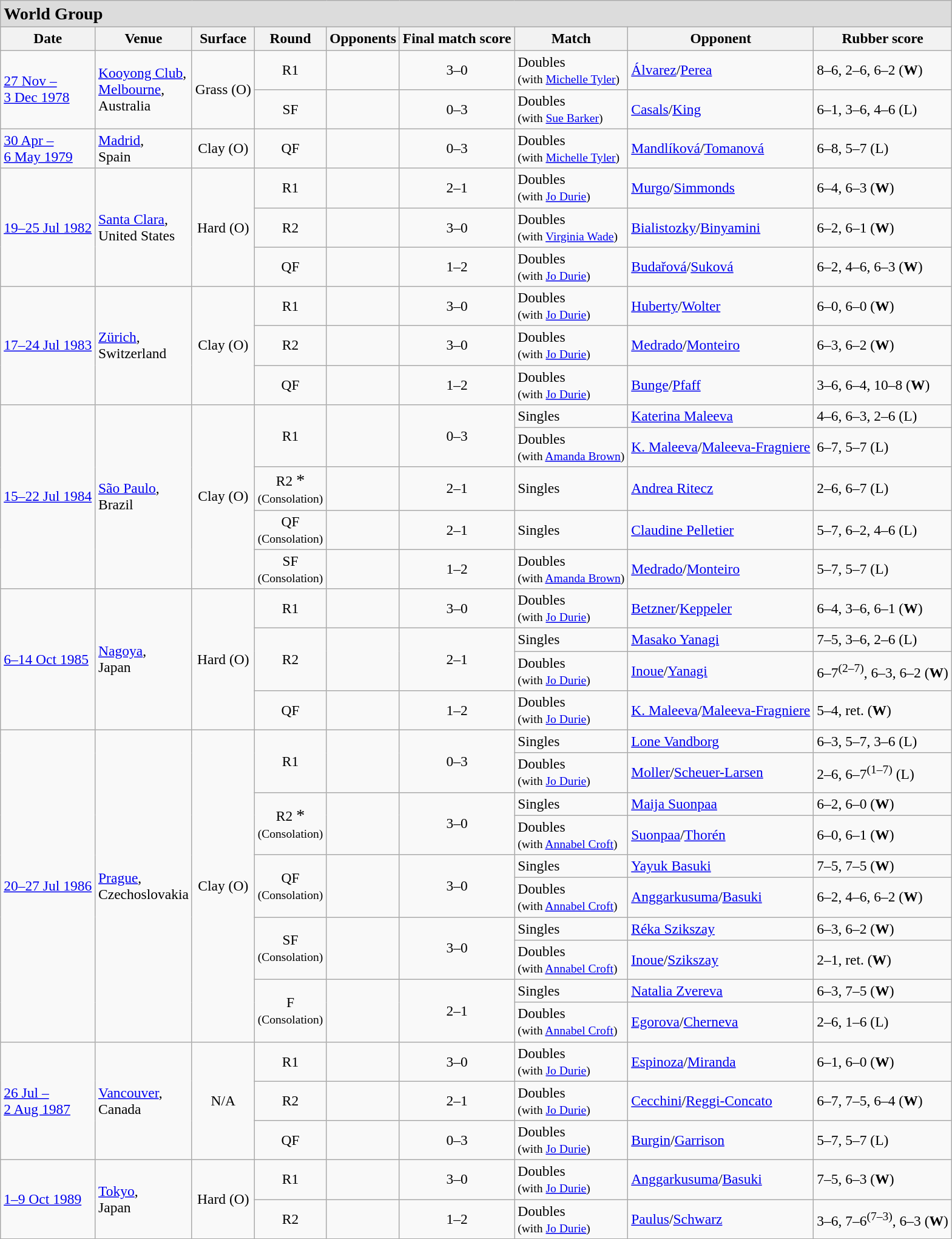<table class="wikitable" style="font-size:98%;">
<tr bgcolor="Gainsboro">
<td colspan="9"><big><strong>World Group</strong></big></td>
</tr>
<tr>
<th>Date</th>
<th>Venue</th>
<th>Surface</th>
<th>Round</th>
<th>Opponents</th>
<th>Final match score</th>
<th>Match</th>
<th>Opponent</th>
<th>Rubber score</th>
</tr>
<tr>
<td rowspan="2"><a href='#'>27 Nov –<br>3 Dec 1978</a></td>
<td rowspan="2"><a href='#'>Kooyong Club</a>,<br><a href='#'>Melbourne</a>,<br>Australia</td>
<td rowspan="2" align="center">Grass (O)</td>
<td align="center">R1</td>
<td></td>
<td align="center">3–0</td>
<td>Doubles<br><small>(with <a href='#'>Michelle Tyler</a>)</small></td>
<td><a href='#'>Álvarez</a>/<a href='#'>Perea</a></td>
<td>8–6, 2–6, 6–2 (<strong>W</strong>)</td>
</tr>
<tr>
<td align="center">SF</td>
<td></td>
<td align="center">0–3</td>
<td>Doubles<br><small>(with <a href='#'>Sue Barker</a>)</small></td>
<td><a href='#'>Casals</a>/<a href='#'>King</a></td>
<td>6–1, 3–6, 4–6 (L)</td>
</tr>
<tr>
<td><a href='#'>30 Apr –<br>6 May 1979</a></td>
<td><a href='#'>Madrid</a>,<br>Spain</td>
<td align="center">Clay (O)</td>
<td align="center">QF</td>
<td></td>
<td align="center">0–3</td>
<td>Doubles<br><small>(with <a href='#'>Michelle Tyler</a>)</small></td>
<td><a href='#'>Mandlíková</a>/<a href='#'>Tomanová</a></td>
<td>6–8, 5–7 (L)</td>
</tr>
<tr>
<td rowspan="3"><a href='#'>19–25 Jul 1982</a></td>
<td rowspan="3"><a href='#'>Santa Clara</a>,<br>United States</td>
<td rowspan="3" align="center">Hard (O)</td>
<td align="center">R1</td>
<td></td>
<td align="center">2–1</td>
<td>Doubles<br><small>(with <a href='#'>Jo Durie</a>)</small></td>
<td><a href='#'>Murgo</a>/<a href='#'>Simmonds</a></td>
<td>6–4, 6–3 (<strong>W</strong>)</td>
</tr>
<tr>
<td align="center">R2</td>
<td></td>
<td align="center">3–0</td>
<td>Doubles<br><small>(with <a href='#'>Virginia Wade</a>)</small></td>
<td><a href='#'>Bialistozky</a>/<a href='#'>Binyamini</a></td>
<td>6–2, 6–1 (<strong>W</strong>)</td>
</tr>
<tr>
<td align="center">QF</td>
<td></td>
<td align="center">1–2</td>
<td>Doubles<br><small>(with <a href='#'>Jo Durie</a>)</small></td>
<td><a href='#'>Budařová</a>/<a href='#'>Suková</a></td>
<td>6–2, 4–6, 6–3 (<strong>W</strong>)</td>
</tr>
<tr>
<td rowspan="3"><a href='#'>17–24 Jul 1983</a></td>
<td rowspan="3"><a href='#'>Zürich</a>,<br>Switzerland</td>
<td rowspan="3" align="center">Clay (O)</td>
<td align="center">R1</td>
<td></td>
<td align="center">3–0</td>
<td>Doubles<br><small>(with <a href='#'>Jo Durie</a>)</small></td>
<td><a href='#'>Huberty</a>/<a href='#'>Wolter</a></td>
<td>6–0, 6–0 (<strong>W</strong>)</td>
</tr>
<tr>
<td align="center">R2</td>
<td></td>
<td align="center">3–0</td>
<td>Doubles<br><small>(with <a href='#'>Jo Durie</a>)</small></td>
<td><a href='#'>Medrado</a>/<a href='#'>Monteiro</a></td>
<td>6–3, 6–2 (<strong>W</strong>)</td>
</tr>
<tr>
<td align="center">QF</td>
<td></td>
<td align="center">1–2</td>
<td>Doubles<br><small>(with <a href='#'>Jo Durie</a>)</small></td>
<td><a href='#'>Bunge</a>/<a href='#'>Pfaff</a></td>
<td>3–6, 6–4, 10–8 (<strong>W</strong>)</td>
</tr>
<tr>
<td rowspan="5"><a href='#'>15–22 Jul 1984</a></td>
<td rowspan="5"><a href='#'>São Paulo</a>,<br>Brazil</td>
<td rowspan="5" align="center">Clay (O)</td>
<td rowspan="2" align="center">R1</td>
<td rowspan="2"></td>
<td rowspan="2" align="center">0–3</td>
<td>Singles</td>
<td><a href='#'>Katerina Maleeva</a></td>
<td>4–6, 6–3, 2–6 (L)</td>
</tr>
<tr>
<td>Doubles<br><small>(with <a href='#'>Amanda Brown</a>)</small></td>
<td><a href='#'>K. Maleeva</a>/<a href='#'>Maleeva-Fragniere</a></td>
<td>6–7, 5–7 (L)</td>
</tr>
<tr>
<td align="center">R2 <big>*</big><br><small>(Consolation)</small></td>
<td></td>
<td align="center">2–1</td>
<td>Singles</td>
<td><a href='#'>Andrea Ritecz</a></td>
<td>2–6, 6–7 (L)</td>
</tr>
<tr>
<td align="center">QF<br><small>(Consolation)</small></td>
<td></td>
<td align="center">2–1</td>
<td>Singles</td>
<td><a href='#'>Claudine Pelletier</a></td>
<td>5–7, 6–2, 4–6 (L)</td>
</tr>
<tr>
<td align="center">SF<br><small>(Consolation)</small></td>
<td></td>
<td align="center">1–2</td>
<td>Doubles<br><small>(with <a href='#'>Amanda Brown</a>)</small></td>
<td><a href='#'>Medrado</a>/<a href='#'>Monteiro</a></td>
<td>5–7, 5–7 (L)</td>
</tr>
<tr>
<td rowspan="4"><a href='#'>6–14 Oct 1985</a></td>
<td rowspan="4"><a href='#'>Nagoya</a>,<br>Japan</td>
<td rowspan="4" align="center">Hard (O)</td>
<td align="center">R1</td>
<td></td>
<td align="center">3–0</td>
<td>Doubles<br><small>(with <a href='#'>Jo Durie</a>)</small></td>
<td><a href='#'>Betzner</a>/<a href='#'>Keppeler</a></td>
<td>6–4, 3–6, 6–1 (<strong>W</strong>)</td>
</tr>
<tr>
<td rowspan="2" align="center">R2</td>
<td rowspan="2"></td>
<td rowspan="2" align="center">2–1</td>
<td>Singles</td>
<td><a href='#'>Masako Yanagi</a></td>
<td>7–5, 3–6, 2–6 (L)</td>
</tr>
<tr>
<td>Doubles<br><small>(with <a href='#'>Jo Durie</a>)</small></td>
<td><a href='#'>Inoue</a>/<a href='#'>Yanagi</a></td>
<td>6–7<sup>(2–7)</sup>, 6–3, 6–2 (<strong>W</strong>)</td>
</tr>
<tr>
<td align="center">QF</td>
<td></td>
<td align="center">1–2</td>
<td>Doubles<br><small>(with <a href='#'>Jo Durie</a>)</small></td>
<td><a href='#'>K. Maleeva</a>/<a href='#'>Maleeva-Fragniere</a></td>
<td>5–4, ret. (<strong>W</strong>)</td>
</tr>
<tr>
<td rowspan="10"><a href='#'>20–27 Jul 1986</a></td>
<td rowspan="10"><a href='#'>Prague</a>,<br>Czechoslovakia</td>
<td rowspan="10" align="center">Clay (O)</td>
<td rowspan="2" align="center">R1</td>
<td rowspan="2"></td>
<td rowspan="2" align="center">0–3</td>
<td>Singles</td>
<td><a href='#'>Lone Vandborg</a></td>
<td>6–3, 5–7, 3–6 (L)</td>
</tr>
<tr>
<td>Doubles<br><small>(with <a href='#'>Jo Durie</a>)</small></td>
<td><a href='#'>Moller</a>/<a href='#'>Scheuer-Larsen</a></td>
<td>2–6, 6–7<sup>(1–7)</sup> (L)</td>
</tr>
<tr>
<td rowspan="2" align="center">R2 <big>*</big><br><small>(Consolation)</small></td>
<td rowspan="2"></td>
<td rowspan="2" align="center">3–0</td>
<td>Singles</td>
<td><a href='#'>Maija Suonpaa</a></td>
<td>6–2, 6–0 (<strong>W</strong>)</td>
</tr>
<tr>
<td>Doubles<br><small>(with <a href='#'>Annabel Croft</a>)</small></td>
<td><a href='#'>Suonpaa</a>/<a href='#'>Thorén</a></td>
<td>6–0, 6–1 (<strong>W</strong>)</td>
</tr>
<tr>
<td rowspan="2" align="center">QF<br><small>(Consolation)</small></td>
<td rowspan="2"></td>
<td rowspan="2" align="center">3–0</td>
<td>Singles</td>
<td><a href='#'>Yayuk Basuki</a></td>
<td>7–5, 7–5 (<strong>W</strong>)</td>
</tr>
<tr>
<td>Doubles<br><small>(with <a href='#'>Annabel Croft</a>)</small></td>
<td><a href='#'>Anggarkusuma</a>/<a href='#'>Basuki</a></td>
<td>6–2, 4–6, 6–2 (<strong>W</strong>)</td>
</tr>
<tr>
<td rowspan="2" align="center">SF<br><small>(Consolation)</small></td>
<td rowspan="2"></td>
<td rowspan="2" align="center">3–0</td>
<td>Singles</td>
<td><a href='#'>Réka Szikszay</a></td>
<td>6–3, 6–2 (<strong>W</strong>)</td>
</tr>
<tr>
<td>Doubles<br><small>(with <a href='#'>Annabel Croft</a>)</small></td>
<td><a href='#'>Inoue</a>/<a href='#'>Szikszay</a></td>
<td>2–1, ret. (<strong>W</strong>)</td>
</tr>
<tr>
<td rowspan="2" align="center">F<br><small>(Consolation)</small></td>
<td rowspan="2"></td>
<td rowspan="2" align="center">2–1</td>
<td>Singles</td>
<td><a href='#'>Natalia Zvereva</a></td>
<td>6–3, 7–5 (<strong>W</strong>)</td>
</tr>
<tr>
<td>Doubles<br><small>(with <a href='#'>Annabel Croft</a>)</small></td>
<td><a href='#'>Egorova</a>/<a href='#'>Cherneva</a></td>
<td>2–6, 1–6 (L)</td>
</tr>
<tr>
<td rowspan="3"><a href='#'>26 Jul –<br>2 Aug 1987</a></td>
<td rowspan="3"><a href='#'>Vancouver</a>,<br>Canada</td>
<td rowspan="3" align="center">N/A</td>
<td align="center">R1</td>
<td></td>
<td align="center">3–0</td>
<td>Doubles<br><small>(with <a href='#'>Jo Durie</a>)</small></td>
<td><a href='#'>Espinoza</a>/<a href='#'>Miranda</a></td>
<td>6–1, 6–0 (<strong>W</strong>)</td>
</tr>
<tr>
<td align="center">R2</td>
<td></td>
<td align="center">2–1</td>
<td>Doubles<br><small>(with <a href='#'>Jo Durie</a>)</small></td>
<td><a href='#'>Cecchini</a>/<a href='#'>Reggi-Concato</a></td>
<td>6–7, 7–5, 6–4 (<strong>W</strong>)</td>
</tr>
<tr>
<td align="center">QF</td>
<td></td>
<td align="center">0–3</td>
<td>Doubles<br><small>(with <a href='#'>Jo Durie</a>)</small></td>
<td><a href='#'>Burgin</a>/<a href='#'>Garrison</a></td>
<td>5–7, 5–7 (L)</td>
</tr>
<tr>
<td rowspan="2"><a href='#'>1–9 Oct 1989</a></td>
<td rowspan="2"><a href='#'>Tokyo</a>,<br>Japan</td>
<td rowspan="2" align="center">Hard (O)</td>
<td align="center">R1</td>
<td></td>
<td align="center">3–0</td>
<td>Doubles<br><small>(with <a href='#'>Jo Durie</a>)</small></td>
<td><a href='#'>Anggarkusuma</a>/<a href='#'>Basuki</a></td>
<td>7–5, 6–3 (<strong>W</strong>)</td>
</tr>
<tr>
<td align="center">R2</td>
<td></td>
<td align="center">1–2</td>
<td>Doubles<br><small>(with <a href='#'>Jo Durie</a>)</small></td>
<td><a href='#'>Paulus</a>/<a href='#'>Schwarz</a></td>
<td>3–6, 7–6<sup>(7–3)</sup>, 6–3 (<strong>W</strong>)</td>
</tr>
</table>
